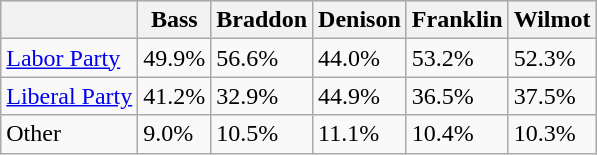<table class="wikitable">
<tr style="background:#ccc;">
<th></th>
<th>Bass</th>
<th>Braddon</th>
<th>Denison</th>
<th>Franklin</th>
<th>Wilmot</th>
</tr>
<tr>
<td><a href='#'>Labor Party</a></td>
<td>49.9%</td>
<td>56.6%</td>
<td>44.0%</td>
<td>53.2%</td>
<td>52.3%</td>
</tr>
<tr>
<td><a href='#'>Liberal Party</a></td>
<td>41.2%</td>
<td>32.9%</td>
<td>44.9%</td>
<td>36.5%</td>
<td>37.5%</td>
</tr>
<tr>
<td>Other</td>
<td>9.0%</td>
<td>10.5%</td>
<td>11.1%</td>
<td>10.4%</td>
<td>10.3%</td>
</tr>
</table>
